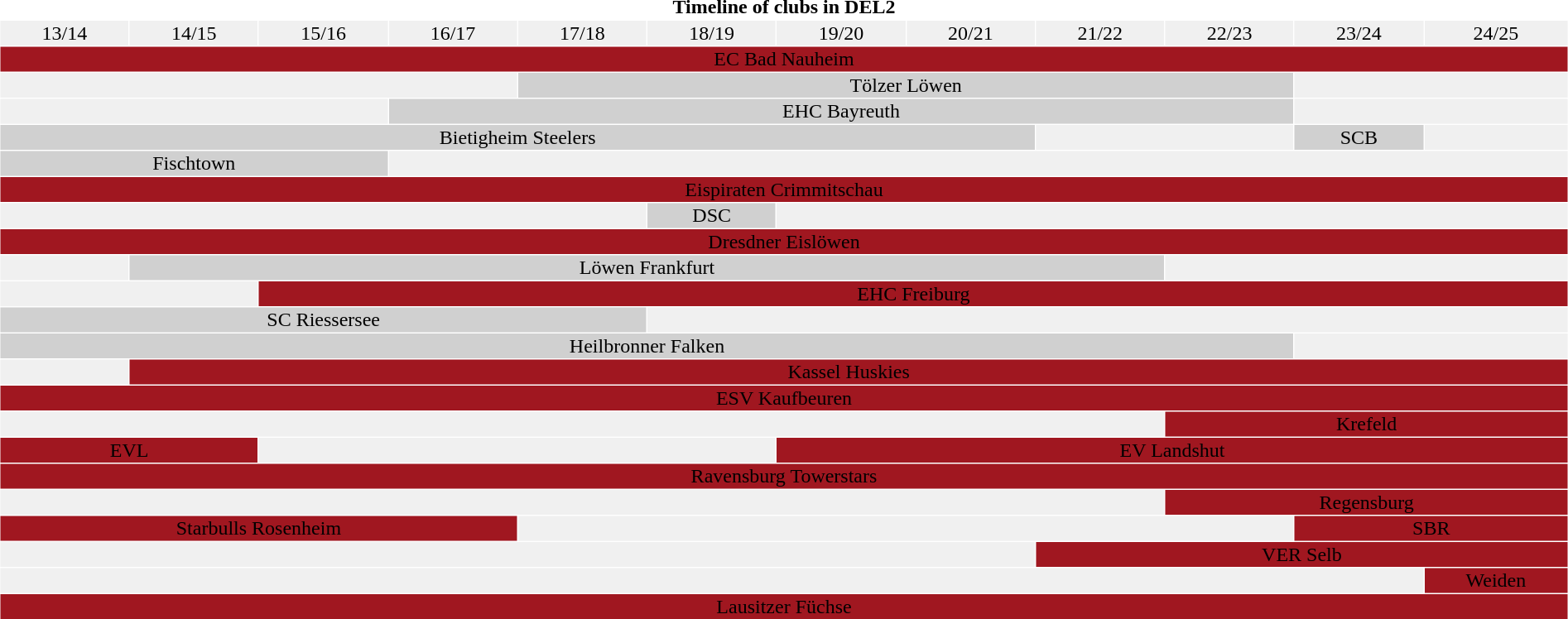<table class="toccolours" cellspacing="1" cellpadding="1" width="100%" >
<tr>
<th colspan="12">Timeline of clubs in DEL2</th>
</tr>
<tr>
<td width="2%" align="center" bgcolor="#f0f0f0" colspan="1">13/14</td>
<td width="2%" align="center" bgcolor="#f0f0f0" colspan="1">14/15</td>
<td width="2%" align="center" bgcolor="#f0f0f0" colspan="1">15/16</td>
<td width="2%" align="center" bgcolor="#f0f0f0" colspan="1">16/17</td>
<td width="2%" align="center" bgcolor="#f0f0f0" colspan="1">17/18</td>
<td width="2%" align="center" bgcolor="#f0f0f0" colspan="1">18/19</td>
<td width="2%" align="center" bgcolor="#f0f0f0" colspan="1">19/20</td>
<td width="2%" align="center" bgcolor="#f0f0f0" colspan="1">20/21</td>
<td width="2%" align="center" bgcolor="#f0f0f0" colspan="1">21/22</td>
<td width="2%" align="center" bgcolor="#f0f0f0" colspan="1">22/23</td>
<td width="2%" align="center" bgcolor="#f0f0f0" colspan="1">23/24</td>
<td width="2%" align="center" bgcolor="#f0f0f0" colspan="1">24/25</td>
</tr>
<tr align=center>
<td bgcolor="#a01720" colspan="12"><span> EC Bad Nauheim</span></td>
</tr>
<tr align=center>
<td bgcolor="#f0f0f0" colspan="4"></td>
<td bgcolor="#d0d0d0" colspan="6">Tölzer Löwen</td>
<td bgcolor="#f0f0f0" colspan="2"></td>
</tr>
<tr align=center>
<td bgcolor="#f0f0f0" colspan="3"></td>
<td bgcolor="#d0d0d0" colspan="7">EHC Bayreuth</td>
<td bgcolor="#f0f0f0" colspan="2"></td>
</tr>
<tr align=center>
<td bgcolor="#d0d0d0" colspan="8">Bietigheim Steelers</td>
<td bgcolor="#f0f0f0" colspan="2"></td>
<td bgcolor="#d0d0d0" colspan="1">SCB</td>
<td bgcolor="#f0f0f0" colspan="1"></td>
</tr>
<tr align=center>
<td bgcolor="#d0d0d0" colspan="3">Fischtown</td>
<td bgcolor="#f0f0f0" colspan="9"></td>
</tr>
<tr align=center>
<td bgcolor="#a01720" colspan="12"><span> Eispiraten Crimmitschau</span></td>
</tr>
<tr align=center>
<td bgcolor="#f0f0f0" colspan="5"></td>
<td bgcolor="#d0d0d0" colspan="1">DSC</td>
<td bgcolor="#f0f0f0" colspan="6"></td>
</tr>
<tr align=center>
<td bgcolor="#a01720" colspan="12"><span> Dresdner Eislöwen</span></td>
</tr>
<tr align=center>
<td bgcolor="#f0f0f0" colspan="1"></td>
<td bgcolor="#d0d0d0" colspan="8">Löwen Frankfurt</td>
<td bgcolor="#f0f0f0" colspan="3"></td>
</tr>
<tr align=center>
<td bgcolor="#f0f0f0" colspan="2"></td>
<td bgcolor="#a01720" colspan="10"><span> EHC Freiburg</span></td>
</tr>
<tr align=center>
<td bgcolor="#d0d0d0" colspan="5">SC Riessersee</td>
<td bgcolor="#f0f0f0" colspan="7"></td>
</tr>
<tr align=center>
<td bgcolor="#d0d0d0" colspan="10">Heilbronner Falken</td>
<td bgcolor="#f0f0f0" colspan="2"></td>
</tr>
<tr align=center>
<td bgcolor="#f0f0f0" colspan="1"></td>
<td bgcolor="#a01720" colspan="11"><span> Kassel Huskies</span></td>
</tr>
<tr align=center>
<td bgcolor="#a01720" colspan="12"><span> ESV Kaufbeuren</span></td>
</tr>
<tr align=center>
<td bgcolor="#f0f0f0" colspan="9"></td>
<td bgcolor="#a01720" colspan="3"><span> Krefeld</span></td>
</tr>
<tr align=center>
<td bgcolor="#a01720" colspan="2"><span>EVL</span></td>
<td bgcolor="#f0f0f0" colspan="4"></td>
<td bgcolor="#a01720" colspan="6"><span> EV Landshut</span></td>
</tr>
<tr align=center>
<td bgcolor="#a01720" colspan="12"><span> Ravensburg Towerstars</span></td>
</tr>
<tr align=center>
<td bgcolor="#f0f0f0" colspan="9"></td>
<td bgcolor="#a01720" colspan="3"><span>Regensburg</span></td>
</tr>
<tr align=center>
<td bgcolor="#a01720" colspan="4"><span> Starbulls Rosenheim</span></td>
<td bgcolor="#f0f0f0" colspan="6"></td>
<td bgcolor="#a01720" colspan="2"><span> SBR</span></td>
</tr>
<tr align=center>
<td bgcolor="#f0f0f0" colspan="8"></td>
<td bgcolor="#a01720" colspan="4"><span> VER Selb</span></td>
</tr>
<tr align=center>
<td bgcolor="#f0f0f0" colspan="11"></td>
<td bgcolor="#a01720" colspan="1"><span> Weiden</span></td>
</tr>
<tr align=center>
<td bgcolor="#a01720" colspan="12"><span> Lausitzer Füchse</span></td>
</tr>
</table>
